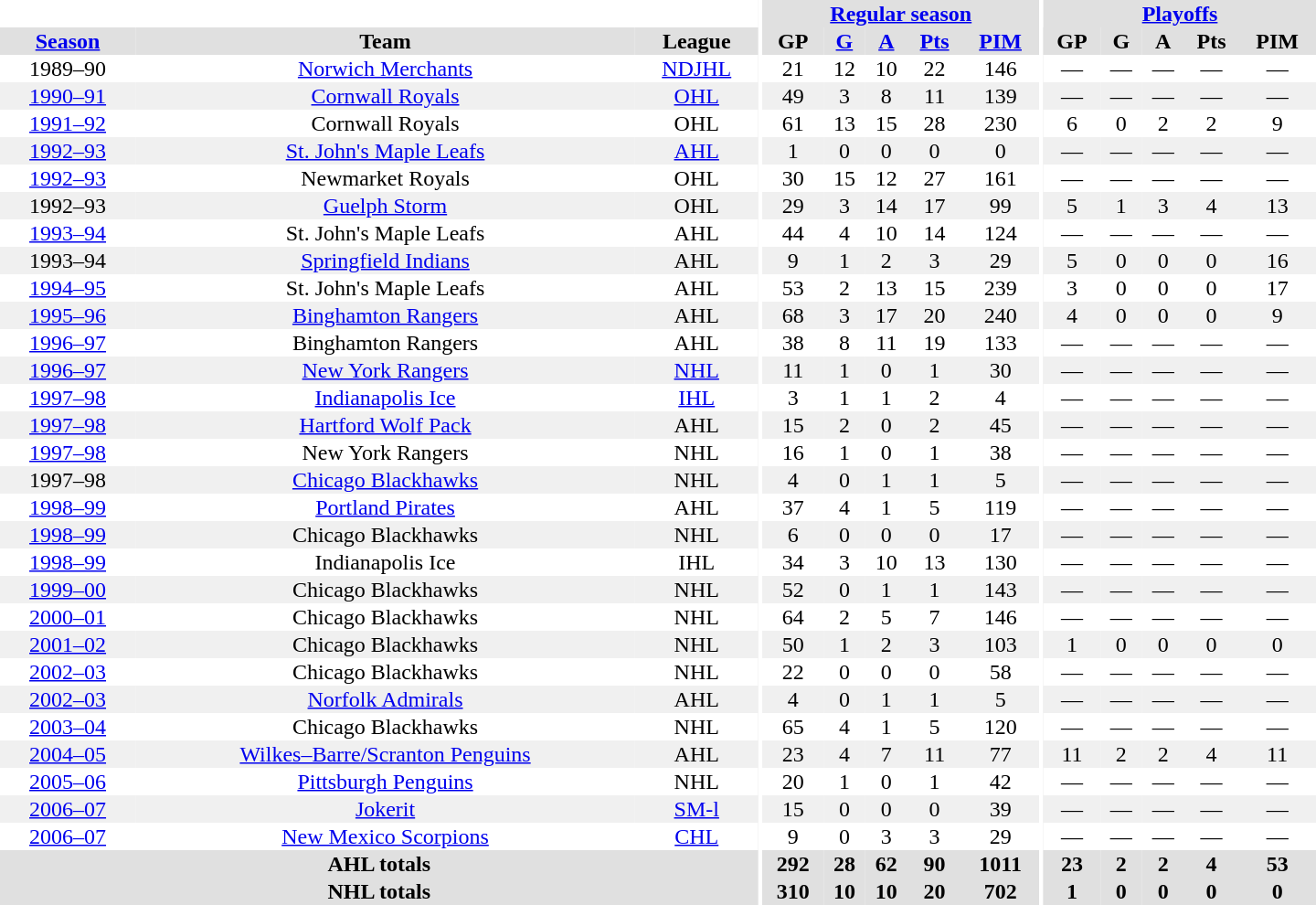<table border="0" cellpadding="1" cellspacing="0" style="text-align:center; width:60em">
<tr bgcolor="#e0e0e0">
<th colspan="3" bgcolor="#ffffff"></th>
<th rowspan="100" bgcolor="#ffffff"></th>
<th colspan="5"><a href='#'>Regular season</a></th>
<th rowspan="100" bgcolor="#ffffff"></th>
<th colspan="5"><a href='#'>Playoffs</a></th>
</tr>
<tr bgcolor="#e0e0e0">
<th><a href='#'>Season</a></th>
<th>Team</th>
<th>League</th>
<th>GP</th>
<th><a href='#'>G</a></th>
<th><a href='#'>A</a></th>
<th><a href='#'>Pts</a></th>
<th><a href='#'>PIM</a></th>
<th>GP</th>
<th>G</th>
<th>A</th>
<th>Pts</th>
<th>PIM</th>
</tr>
<tr>
<td>1989–90</td>
<td><a href='#'>Norwich Merchants</a></td>
<td><a href='#'>NDJHL</a></td>
<td>21</td>
<td>12</td>
<td>10</td>
<td>22</td>
<td>146</td>
<td>—</td>
<td>—</td>
<td>—</td>
<td>—</td>
<td>—</td>
</tr>
<tr bgcolor="#f0f0f0">
<td><a href='#'>1990–91</a></td>
<td><a href='#'>Cornwall Royals</a></td>
<td><a href='#'>OHL</a></td>
<td>49</td>
<td>3</td>
<td>8</td>
<td>11</td>
<td>139</td>
<td>—</td>
<td>—</td>
<td>—</td>
<td>—</td>
<td>—</td>
</tr>
<tr>
<td><a href='#'>1991–92</a></td>
<td>Cornwall Royals</td>
<td>OHL</td>
<td>61</td>
<td>13</td>
<td>15</td>
<td>28</td>
<td>230</td>
<td>6</td>
<td>0</td>
<td>2</td>
<td>2</td>
<td>9</td>
</tr>
<tr bgcolor="#f0f0f0">
<td><a href='#'>1992–93</a></td>
<td><a href='#'>St. John's Maple Leafs</a></td>
<td><a href='#'>AHL</a></td>
<td>1</td>
<td>0</td>
<td>0</td>
<td>0</td>
<td>0</td>
<td>—</td>
<td>—</td>
<td>—</td>
<td>—</td>
<td>—</td>
</tr>
<tr>
<td><a href='#'>1992–93</a></td>
<td>Newmarket Royals</td>
<td>OHL</td>
<td>30</td>
<td>15</td>
<td>12</td>
<td>27</td>
<td>161</td>
<td>—</td>
<td>—</td>
<td>—</td>
<td>—</td>
<td>—</td>
</tr>
<tr bgcolor="#f0f0f0">
<td>1992–93</td>
<td><a href='#'>Guelph Storm</a></td>
<td>OHL</td>
<td>29</td>
<td>3</td>
<td>14</td>
<td>17</td>
<td>99</td>
<td>5</td>
<td>1</td>
<td>3</td>
<td>4</td>
<td>13</td>
</tr>
<tr>
<td><a href='#'>1993–94</a></td>
<td>St. John's Maple Leafs</td>
<td>AHL</td>
<td>44</td>
<td>4</td>
<td>10</td>
<td>14</td>
<td>124</td>
<td>—</td>
<td>—</td>
<td>—</td>
<td>—</td>
<td>—</td>
</tr>
<tr bgcolor="#f0f0f0">
<td>1993–94</td>
<td><a href='#'>Springfield Indians</a></td>
<td>AHL</td>
<td>9</td>
<td>1</td>
<td>2</td>
<td>3</td>
<td>29</td>
<td>5</td>
<td>0</td>
<td>0</td>
<td>0</td>
<td>16</td>
</tr>
<tr>
<td><a href='#'>1994–95</a></td>
<td>St. John's Maple Leafs</td>
<td>AHL</td>
<td>53</td>
<td>2</td>
<td>13</td>
<td>15</td>
<td>239</td>
<td>3</td>
<td>0</td>
<td>0</td>
<td>0</td>
<td>17</td>
</tr>
<tr bgcolor="#f0f0f0">
<td><a href='#'>1995–96</a></td>
<td><a href='#'>Binghamton Rangers</a></td>
<td>AHL</td>
<td>68</td>
<td>3</td>
<td>17</td>
<td>20</td>
<td>240</td>
<td>4</td>
<td>0</td>
<td>0</td>
<td>0</td>
<td>9</td>
</tr>
<tr>
<td><a href='#'>1996–97</a></td>
<td>Binghamton Rangers</td>
<td>AHL</td>
<td>38</td>
<td>8</td>
<td>11</td>
<td>19</td>
<td>133</td>
<td>—</td>
<td>—</td>
<td>—</td>
<td>—</td>
<td>—</td>
</tr>
<tr bgcolor="#f0f0f0">
<td><a href='#'>1996–97</a></td>
<td><a href='#'>New York Rangers</a></td>
<td><a href='#'>NHL</a></td>
<td>11</td>
<td>1</td>
<td>0</td>
<td>1</td>
<td>30</td>
<td>—</td>
<td>—</td>
<td>—</td>
<td>—</td>
<td>—</td>
</tr>
<tr>
<td><a href='#'>1997–98</a></td>
<td><a href='#'>Indianapolis Ice</a></td>
<td><a href='#'>IHL</a></td>
<td>3</td>
<td>1</td>
<td>1</td>
<td>2</td>
<td>4</td>
<td>—</td>
<td>—</td>
<td>—</td>
<td>—</td>
<td>—</td>
</tr>
<tr bgcolor="#f0f0f0">
<td><a href='#'>1997–98</a></td>
<td><a href='#'>Hartford Wolf Pack</a></td>
<td>AHL</td>
<td>15</td>
<td>2</td>
<td>0</td>
<td>2</td>
<td>45</td>
<td>—</td>
<td>—</td>
<td>—</td>
<td>—</td>
<td>—</td>
</tr>
<tr>
<td><a href='#'>1997–98</a></td>
<td>New York Rangers</td>
<td>NHL</td>
<td>16</td>
<td>1</td>
<td>0</td>
<td>1</td>
<td>38</td>
<td>—</td>
<td>—</td>
<td>—</td>
<td>—</td>
<td>—</td>
</tr>
<tr bgcolor="#f0f0f0">
<td>1997–98</td>
<td><a href='#'>Chicago Blackhawks</a></td>
<td>NHL</td>
<td>4</td>
<td>0</td>
<td>1</td>
<td>1</td>
<td>5</td>
<td>—</td>
<td>—</td>
<td>—</td>
<td>—</td>
<td>—</td>
</tr>
<tr>
<td><a href='#'>1998–99</a></td>
<td><a href='#'>Portland Pirates</a></td>
<td>AHL</td>
<td>37</td>
<td>4</td>
<td>1</td>
<td>5</td>
<td>119</td>
<td>—</td>
<td>—</td>
<td>—</td>
<td>—</td>
<td>—</td>
</tr>
<tr bgcolor="#f0f0f0">
<td><a href='#'>1998–99</a></td>
<td>Chicago Blackhawks</td>
<td>NHL</td>
<td>6</td>
<td>0</td>
<td>0</td>
<td>0</td>
<td>17</td>
<td>—</td>
<td>—</td>
<td>—</td>
<td>—</td>
<td>—</td>
</tr>
<tr>
<td><a href='#'>1998–99</a></td>
<td>Indianapolis Ice</td>
<td>IHL</td>
<td>34</td>
<td>3</td>
<td>10</td>
<td>13</td>
<td>130</td>
<td>—</td>
<td>—</td>
<td>—</td>
<td>—</td>
<td>—</td>
</tr>
<tr bgcolor="#f0f0f0">
<td><a href='#'>1999–00</a></td>
<td>Chicago Blackhawks</td>
<td>NHL</td>
<td>52</td>
<td>0</td>
<td>1</td>
<td>1</td>
<td>143</td>
<td>—</td>
<td>—</td>
<td>—</td>
<td>—</td>
<td>—</td>
</tr>
<tr>
<td><a href='#'>2000–01</a></td>
<td>Chicago Blackhawks</td>
<td>NHL</td>
<td>64</td>
<td>2</td>
<td>5</td>
<td>7</td>
<td>146</td>
<td>—</td>
<td>—</td>
<td>—</td>
<td>—</td>
<td>—</td>
</tr>
<tr bgcolor="#f0f0f0">
<td><a href='#'>2001–02</a></td>
<td>Chicago Blackhawks</td>
<td>NHL</td>
<td>50</td>
<td>1</td>
<td>2</td>
<td>3</td>
<td>103</td>
<td>1</td>
<td>0</td>
<td>0</td>
<td>0</td>
<td>0</td>
</tr>
<tr>
<td><a href='#'>2002–03</a></td>
<td>Chicago Blackhawks</td>
<td>NHL</td>
<td>22</td>
<td>0</td>
<td>0</td>
<td>0</td>
<td>58</td>
<td>—</td>
<td>—</td>
<td>—</td>
<td>—</td>
<td>—</td>
</tr>
<tr bgcolor="#f0f0f0">
<td><a href='#'>2002–03</a></td>
<td><a href='#'>Norfolk Admirals</a></td>
<td>AHL</td>
<td>4</td>
<td>0</td>
<td>1</td>
<td>1</td>
<td>5</td>
<td>—</td>
<td>—</td>
<td>—</td>
<td>—</td>
<td>—</td>
</tr>
<tr>
<td><a href='#'>2003–04</a></td>
<td>Chicago Blackhawks</td>
<td>NHL</td>
<td>65</td>
<td>4</td>
<td>1</td>
<td>5</td>
<td>120</td>
<td>—</td>
<td>—</td>
<td>—</td>
<td>—</td>
<td>—</td>
</tr>
<tr bgcolor="#f0f0f0">
<td><a href='#'>2004–05</a></td>
<td><a href='#'>Wilkes–Barre/Scranton Penguins</a></td>
<td>AHL</td>
<td>23</td>
<td>4</td>
<td>7</td>
<td>11</td>
<td>77</td>
<td>11</td>
<td>2</td>
<td>2</td>
<td>4</td>
<td>11</td>
</tr>
<tr>
<td><a href='#'>2005–06</a></td>
<td><a href='#'>Pittsburgh Penguins</a></td>
<td>NHL</td>
<td>20</td>
<td>1</td>
<td>0</td>
<td>1</td>
<td>42</td>
<td>—</td>
<td>—</td>
<td>—</td>
<td>—</td>
<td>—</td>
</tr>
<tr bgcolor="#f0f0f0">
<td><a href='#'>2006–07</a></td>
<td><a href='#'>Jokerit</a></td>
<td><a href='#'>SM-l</a></td>
<td>15</td>
<td>0</td>
<td>0</td>
<td>0</td>
<td>39</td>
<td>—</td>
<td>—</td>
<td>—</td>
<td>—</td>
<td>—</td>
</tr>
<tr>
<td><a href='#'>2006–07</a></td>
<td><a href='#'>New Mexico Scorpions</a></td>
<td><a href='#'>CHL</a></td>
<td>9</td>
<td>0</td>
<td>3</td>
<td>3</td>
<td>29</td>
<td>—</td>
<td>—</td>
<td>—</td>
<td>—</td>
<td>—</td>
</tr>
<tr bgcolor="#e0e0e0">
<th colspan="3">AHL totals</th>
<th>292</th>
<th>28</th>
<th>62</th>
<th>90</th>
<th>1011</th>
<th>23</th>
<th>2</th>
<th>2</th>
<th>4</th>
<th>53</th>
</tr>
<tr bgcolor="#e0e0e0">
<th colspan="3">NHL totals</th>
<th>310</th>
<th>10</th>
<th>10</th>
<th>20</th>
<th>702</th>
<th>1</th>
<th>0</th>
<th>0</th>
<th>0</th>
<th>0</th>
</tr>
</table>
